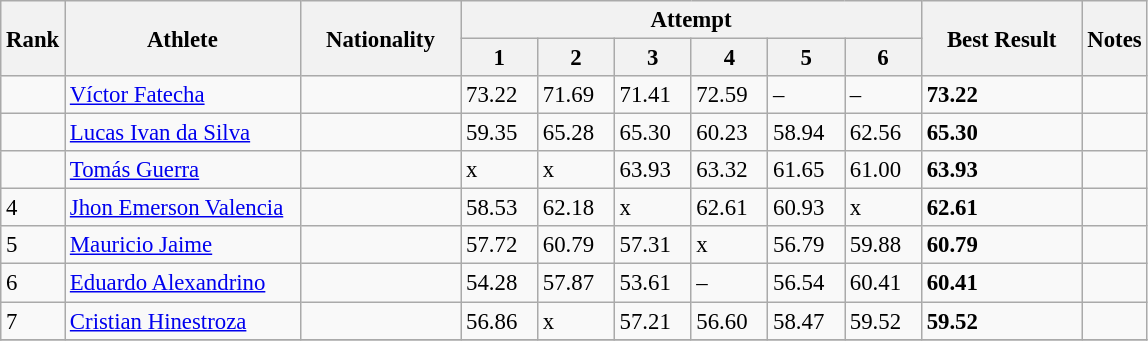<table class="wikitable" style="font-size:95%" style="width:35em;" style="text-align:center">
<tr>
<th rowspan=2>Rank</th>
<th rowspan=2 width=150>Athlete</th>
<th rowspan=2 width=100>Nationality</th>
<th colspan=6 width=300>Attempt</th>
<th rowspan=2 width=100>Best Result</th>
<th rowspan=2>Notes</th>
</tr>
<tr>
<th>1</th>
<th>2</th>
<th>3</th>
<th>4</th>
<th>5</th>
<th>6</th>
</tr>
<tr>
<td></td>
<td align=left><a href='#'>Víctor Fatecha</a></td>
<td align=left></td>
<td>73.22</td>
<td>71.69</td>
<td>71.41</td>
<td>72.59</td>
<td>–</td>
<td>–</td>
<td><strong>73.22</strong></td>
<td></td>
</tr>
<tr>
<td></td>
<td align=left><a href='#'>Lucas Ivan da Silva</a></td>
<td align=left></td>
<td>59.35</td>
<td>65.28</td>
<td>65.30</td>
<td>60.23</td>
<td>58.94</td>
<td>62.56</td>
<td><strong>65.30</strong></td>
<td></td>
</tr>
<tr>
<td></td>
<td align=left><a href='#'>Tomás Guerra</a></td>
<td align=left></td>
<td>x</td>
<td>x</td>
<td>63.93</td>
<td>63.32</td>
<td>61.65</td>
<td>61.00</td>
<td><strong>63.93</strong></td>
<td></td>
</tr>
<tr>
<td>4</td>
<td align=left><a href='#'>Jhon Emerson Valencia</a></td>
<td align=left></td>
<td>58.53</td>
<td>62.18</td>
<td>x</td>
<td>62.61</td>
<td>60.93</td>
<td>x</td>
<td><strong>62.61</strong></td>
<td></td>
</tr>
<tr>
<td>5</td>
<td align=left><a href='#'>Mauricio Jaime</a></td>
<td align=left></td>
<td>57.72</td>
<td>60.79</td>
<td>57.31</td>
<td>x</td>
<td>56.79</td>
<td>59.88</td>
<td><strong>60.79</strong></td>
<td></td>
</tr>
<tr>
<td>6</td>
<td align=left><a href='#'>Eduardo Alexandrino</a></td>
<td align=left></td>
<td>54.28</td>
<td>57.87</td>
<td>53.61</td>
<td>–</td>
<td>56.54</td>
<td>60.41</td>
<td><strong>60.41</strong></td>
<td></td>
</tr>
<tr>
<td>7</td>
<td align=left><a href='#'>Cristian Hinestroza</a></td>
<td align=left></td>
<td>56.86</td>
<td>x</td>
<td>57.21</td>
<td>56.60</td>
<td>58.47</td>
<td>59.52</td>
<td><strong>59.52</strong></td>
<td></td>
</tr>
<tr>
</tr>
</table>
